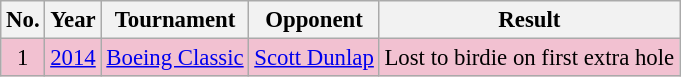<table class="wikitable" style="font-size:95%;">
<tr>
<th>No.</th>
<th>Year</th>
<th>Tournament</th>
<th>Opponent</th>
<th>Result</th>
</tr>
<tr style="background:#F2C1D1;">
<td align=center>1</td>
<td><a href='#'>2014</a></td>
<td><a href='#'>Boeing Classic</a></td>
<td> <a href='#'>Scott Dunlap</a></td>
<td>Lost to birdie on first extra hole</td>
</tr>
</table>
